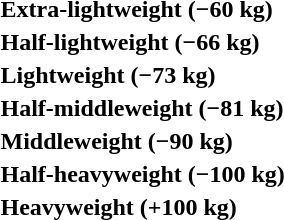<table>
<tr>
<th rowspan=2 style="text-align:left;">Extra-lightweight (−60 kg)</th>
<td rowspan=2></td>
<td rowspan=2></td>
<td></td>
</tr>
<tr>
<td></td>
</tr>
<tr>
<th rowspan=2 style="text-align:left;">Half-lightweight (−66 kg)</th>
<td rowspan=2></td>
<td rowspan=2></td>
<td></td>
</tr>
<tr>
<td></td>
</tr>
<tr>
<th rowspan=2 style="text-align:left;">Lightweight (−73 kg)</th>
<td rowspan=2></td>
<td rowspan=2></td>
<td></td>
</tr>
<tr>
<td></td>
</tr>
<tr>
<th rowspan=2 style="text-align:left;">Half-middleweight (−81 kg)</th>
<td rowspan=2></td>
<td rowspan=2></td>
<td></td>
</tr>
<tr>
<td></td>
</tr>
<tr>
<th rowspan=2 style="text-align:left;">Middleweight (−90 kg)</th>
<td rowspan=2></td>
<td rowspan=2></td>
<td></td>
</tr>
<tr>
<td></td>
</tr>
<tr>
<th rowspan=2 style="text-align:left;">Half-heavyweight (−100 kg)</th>
<td rowspan=2></td>
<td rowspan=2></td>
<td></td>
</tr>
<tr>
<td></td>
</tr>
<tr>
<th rowspan=2 style="text-align:left;">Heavyweight (+100 kg)</th>
<td rowspan=2></td>
<td rowspan=2></td>
<td></td>
</tr>
<tr>
<td></td>
</tr>
</table>
